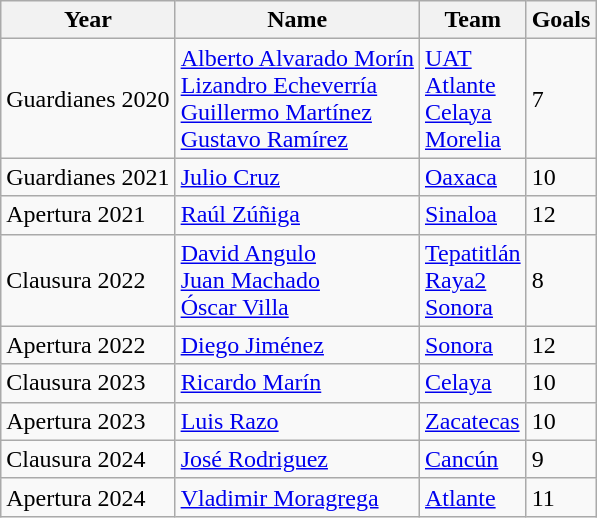<table class="wikitable">
<tr>
<th>Year</th>
<th>Name</th>
<th>Team</th>
<th>Goals</th>
</tr>
<tr>
<td>Guardianes 2020</td>
<td> <a href='#'>Alberto Alvarado Morín</a><br> <a href='#'>Lizandro Echeverría</a><br> <a href='#'>Guillermo Martínez</a><br> <a href='#'>Gustavo Ramírez</a></td>
<td><a href='#'>UAT</a><br><a href='#'>Atlante</a><br><a href='#'>Celaya</a><br><a href='#'>Morelia</a></td>
<td>7</td>
</tr>
<tr>
<td>Guardianes 2021</td>
<td> <a href='#'>Julio Cruz</a></td>
<td><a href='#'>Oaxaca</a></td>
<td>10</td>
</tr>
<tr>
<td>Apertura 2021</td>
<td> <a href='#'>Raúl Zúñiga</a></td>
<td><a href='#'>Sinaloa</a></td>
<td>12</td>
</tr>
<tr>
<td>Clausura 2022</td>
<td> <a href='#'>David Angulo</a><br> <a href='#'>Juan Machado</a><br> <a href='#'>Óscar Villa</a></td>
<td><a href='#'>Tepatitlán</a><br><a href='#'>Raya2</a><br><a href='#'>Sonora</a></td>
<td>8</td>
</tr>
<tr>
<td>Apertura 2022</td>
<td> <a href='#'>Diego Jiménez</a></td>
<td><a href='#'>Sonora</a></td>
<td>12</td>
</tr>
<tr>
<td>Clausura 2023</td>
<td> <a href='#'>Ricardo Marín</a></td>
<td><a href='#'>Celaya</a></td>
<td>10</td>
</tr>
<tr>
<td>Apertura 2023</td>
<td> <a href='#'>Luis Razo</a></td>
<td><a href='#'>Zacatecas</a></td>
<td>10</td>
</tr>
<tr>
<td>Clausura 2024</td>
<td> <a href='#'>José Rodriguez</a></td>
<td><a href='#'>Cancún</a></td>
<td>9</td>
</tr>
<tr>
<td>Apertura 2024</td>
<td> <a href='#'>Vladimir Moragrega</a></td>
<td><a href='#'>Atlante</a></td>
<td>11</td>
</tr>
</table>
